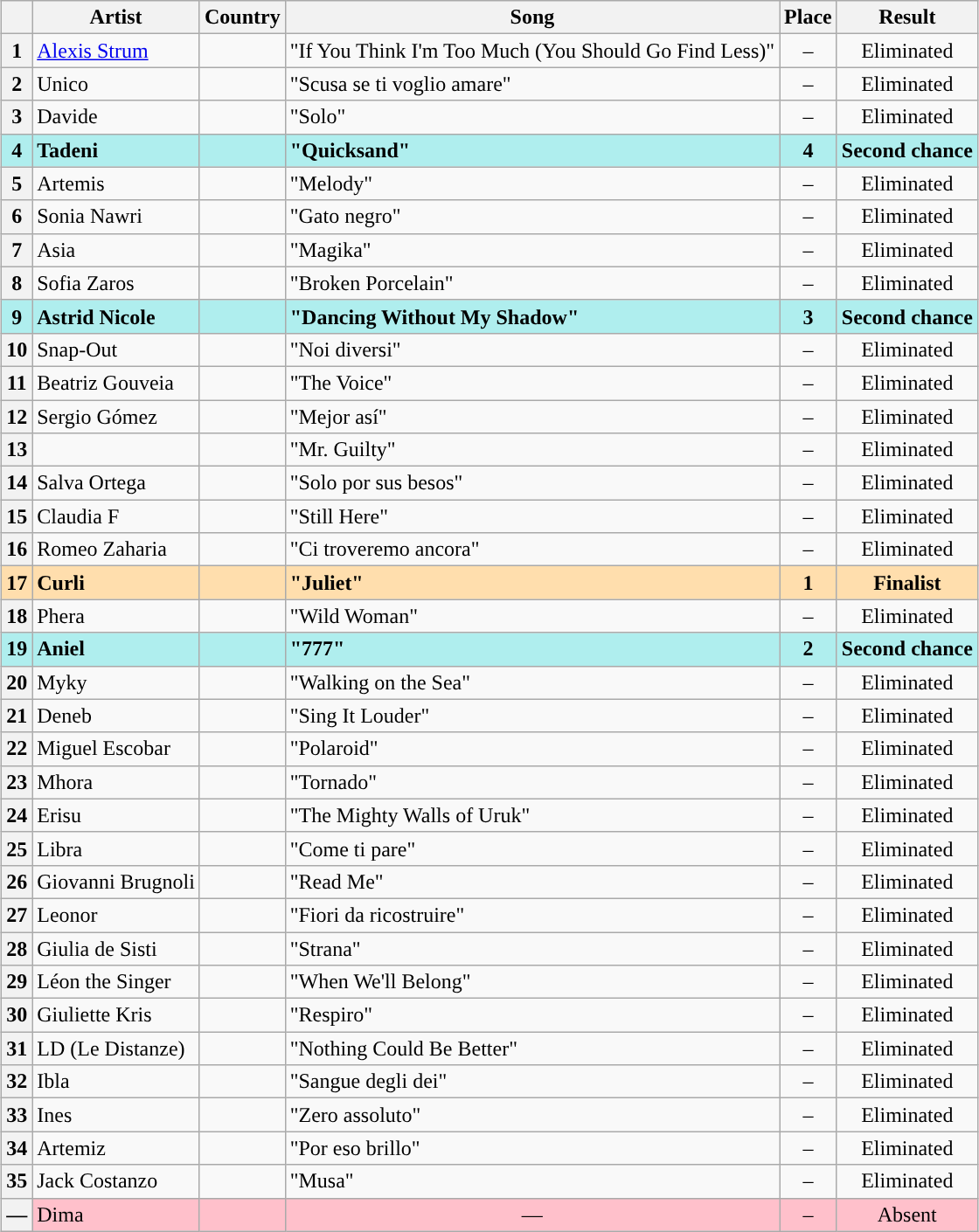<table class="sortable wikitable plainrowheaders" style="margin: 1em auto 1em auto; text-align:center;">
<tr>
<th></th>
<th>Artist</th>
<th>Country</th>
<th>Song</th>
<th>Place</th>
<th>Result</th>
</tr>
<tr>
<th scope="row" style="text-align:center;">1</th>
<td align="left"><a href='#'>Alexis Strum</a></td>
<td align="left"></td>
<td align="left">"If You Think I'm Too Much (You Should Go Find Less)"</td>
<td data-sort-value="5">–</td>
<td data-sort-value="5">Eliminated</td>
</tr>
<tr>
<th scope="row" style="text-align:center;">2</th>
<td align="left">Unico</td>
<td align="left"></td>
<td align="left">"Scusa se ti voglio amare"</td>
<td data-sort-value="5">–</td>
<td data-sort-value="5">Eliminated</td>
</tr>
<tr>
<th scope="row" style="text-align:center;">3</th>
<td align="left">Davide</td>
<td align="left"></td>
<td align="left">"Solo"</td>
<td data-sort-value="5">–</td>
<td data-sort-value="5">Eliminated</td>
</tr>
<tr style="font-weight:bold; background:paleturquoise;">
<th scope="row" style="text-align:center; font-weight:bold; background:paleturquoise;">4</th>
<td align="left">Tadeni</td>
<td align="left"></td>
<td align="left">"Quicksand"</td>
<td>4</td>
<td data-sort-value="4">Second chance</td>
</tr>
<tr>
<th scope="row" style="text-align:center;">5</th>
<td align="left">Artemis</td>
<td align="left"></td>
<td align="left">"Melody"</td>
<td data-sort-value="5">–</td>
<td data-sort-value="5">Eliminated</td>
</tr>
<tr>
<th scope="row" style="text-align:center;">6</th>
<td align="left">Sonia Nawri</td>
<td align="left"></td>
<td align="left">"Gato negro"</td>
<td data-sort-value="5">–</td>
<td data-sort-value="5">Eliminated</td>
</tr>
<tr>
<th scope="row" style="text-align:center;">7</th>
<td align="left">Asia</td>
<td align="left"></td>
<td align="left">"Magika"</td>
<td data-sort-value="5">–</td>
<td data-sort-value="5">Eliminated</td>
</tr>
<tr>
<th scope="row" style="text-align:center;">8</th>
<td align="left">Sofia Zaros</td>
<td align="left"></td>
<td align="left">"Broken Porcelain"</td>
<td data-sort-value="5">–</td>
<td data-sort-value="5">Eliminated</td>
</tr>
<tr style="font-weight:bold; background:paleturquoise;">
<th scope="row" style="text-align:center; font-weight:bold; background:paleturquoise;">9</th>
<td align="left">Astrid Nicole</td>
<td align="left"></td>
<td align="left">"Dancing Without My Shadow"</td>
<td>3</td>
<td data-sort-value="3">Second chance</td>
</tr>
<tr>
<th scope="row" style="text-align:center;">10</th>
<td align="left">Snap-Out</td>
<td align="left"></td>
<td align="left">"Noi diversi"</td>
<td data-sort-value="5">–</td>
<td data-sort-value="5">Eliminated</td>
</tr>
<tr>
<th scope="row" style="text-align:center;">11</th>
<td align="left">Beatriz Gouveia</td>
<td align="left"></td>
<td align="left">"The Voice"</td>
<td data-sort-value="5">–</td>
<td data-sort-value="5">Eliminated</td>
</tr>
<tr>
<th scope="row" style="text-align:center;">12</th>
<td align="left">Sergio Gómez</td>
<td align="left"></td>
<td align="left">"Mejor así"</td>
<td data-sort-value="5">–</td>
<td data-sort-value="5">Eliminated</td>
</tr>
<tr>
<th scope="row" style="text-align:center;">13</th>
<td align="left"></td>
<td align="left"></td>
<td align="left">"Mr. Guilty"</td>
<td data-sort-value="5">–</td>
<td data-sort-value="5">Eliminated</td>
</tr>
<tr>
<th scope="row" style="text-align:center;">14</th>
<td align="left">Salva Ortega</td>
<td align="left"></td>
<td align="left">"Solo por sus besos"</td>
<td data-sort-value="5">–</td>
<td data-sort-value="5">Eliminated</td>
</tr>
<tr>
<th scope="row" style="text-align:center;">15</th>
<td align="left">Claudia F</td>
<td align="left"></td>
<td align="left">"Still Here"</td>
<td data-sort-value="5">–</td>
<td data-sort-value="5">Eliminated</td>
</tr>
<tr>
<th scope="row" style="text-align:center;">16</th>
<td align="left">Romeo Zaharia</td>
<td align="left"></td>
<td align="left">"Ci troveremo ancora"</td>
<td data-sort-value="5">–</td>
<td data-sort-value="5">Eliminated</td>
</tr>
<tr style="font-weight:bold; background:navajowhite;">
<th scope="row" style="text-align:center; font-weight:bold; background:navajowhite;">17</th>
<td align="left">Curli</td>
<td align="left"></td>
<td align="left">"Juliet"</td>
<td>1</td>
<td data-sort-value="1">Finalist</td>
</tr>
<tr>
<th scope="row" style="text-align:center;">18</th>
<td align="left">Phera</td>
<td align="left"></td>
<td align="left">"Wild Woman"</td>
<td data-sort-value="5">–</td>
<td data-sort-value="5">Eliminated</td>
</tr>
<tr style="font-weight:bold; background:paleturquoise;">
<th scope="row" style="text-align:center; font-weight:bold; background:paleturquoise;">19</th>
<td align="left">Aniel</td>
<td align="left"></td>
<td align="left">"777"</td>
<td>2</td>
<td data-sort-value="2">Second chance</td>
</tr>
<tr>
<th scope="row" style="text-align:center;">20</th>
<td align="left">Myky</td>
<td align="left"></td>
<td align="left">"Walking on the Sea"</td>
<td data-sort-value="5">–</td>
<td data-sort-value="5">Eliminated</td>
</tr>
<tr>
<th scope="row" style="text-align:center;">21</th>
<td align="left">Deneb</td>
<td align="left"></td>
<td align="left">"Sing It Louder"</td>
<td data-sort-value="5">–</td>
<td data-sort-value="5">Eliminated</td>
</tr>
<tr>
<th scope="row" style="text-align:center;">22</th>
<td align="left">Miguel Escobar</td>
<td align="left"></td>
<td align="left">"Polaroid"</td>
<td data-sort-value="5">–</td>
<td data-sort-value="5">Eliminated</td>
</tr>
<tr>
<th scope="row" style="text-align:center;">23</th>
<td align="left">Mhora</td>
<td align="left"></td>
<td align="left">"Tornado"</td>
<td data-sort-value="5">–</td>
<td data-sort-value="5">Eliminated</td>
</tr>
<tr>
<th scope="row" style="text-align:center;">24</th>
<td align="left">Erisu</td>
<td align="left"></td>
<td align="left">"The Mighty Walls of Uruk"</td>
<td data-sort-value="5">–</td>
<td data-sort-value="5">Eliminated</td>
</tr>
<tr>
<th scope="row" style="text-align:center;">25</th>
<td align="left">Libra</td>
<td align="left"></td>
<td align="left">"Come ti pare"</td>
<td data-sort-value="5">–</td>
<td data-sort-value="5">Eliminated</td>
</tr>
<tr>
<th scope="row" style="text-align:center;">26</th>
<td align="left">Giovanni Brugnoli</td>
<td align="left"></td>
<td align="left">"Read Me"</td>
<td data-sort-value="5">–</td>
<td data-sort-value="5">Eliminated</td>
</tr>
<tr>
<th scope="row" style="text-align:center;">27</th>
<td align="left">Leonor</td>
<td align="left"></td>
<td align="left">"Fiori da ricostruire"</td>
<td data-sort-value="5">–</td>
<td data-sort-value="5">Eliminated</td>
</tr>
<tr>
<th scope="row" style="text-align:center;">28</th>
<td align="left">Giulia de Sisti</td>
<td align="left"></td>
<td align="left">"Strana"</td>
<td data-sort-value="5">–</td>
<td data-sort-value="5">Eliminated</td>
</tr>
<tr>
<th scope="row" style="text-align:center;">29</th>
<td align="left">Léon the Singer</td>
<td align="left"></td>
<td align="left">"When We'll Belong"</td>
<td data-sort-value="5">–</td>
<td data-sort-value="5">Eliminated</td>
</tr>
<tr>
<th scope="row" style="text-align:center;">30</th>
<td align="left">Giuliette Kris</td>
<td align="left"></td>
<td align="left">"Respiro"</td>
<td data-sort-value="5">–</td>
<td data-sort-value="5">Eliminated</td>
</tr>
<tr>
<th scope="row" style="text-align:center;">31</th>
<td align="left">LD (Le Distanze)</td>
<td align="left"></td>
<td align="left">"Nothing Could Be Better"</td>
<td data-sort-value="5">–</td>
<td data-sort-value="5">Eliminated</td>
</tr>
<tr>
<th scope="row" style="text-align:center;">32</th>
<td align="left">Ibla</td>
<td align="left"></td>
<td align="left">"Sangue degli dei"</td>
<td data-sort-value="5">–</td>
<td data-sort-value="5">Eliminated</td>
</tr>
<tr>
<th scope="row" style="text-align:center;">33</th>
<td align="left">Ines</td>
<td align="left"></td>
<td align="left">"Zero assoluto"</td>
<td data-sort-value="5">–</td>
<td data-sort-value="5">Eliminated</td>
</tr>
<tr>
<th scope="row" style="text-align:center;">34</th>
<td align="left">Artemiz</td>
<td align="left"></td>
<td align="left">"Por eso brillo"</td>
<td data-sort-value="5">–</td>
<td data-sort-value="5">Eliminated</td>
</tr>
<tr>
<th scope="row" style="text-align:center;">35</th>
<td align="left">Jack Costanzo</td>
<td align="left"></td>
<td align="left">"Musa"</td>
<td data-sort-value="5">–</td>
<td data-sort-value="5">Eliminated</td>
</tr>
<tr class=sortbottom style="background:pink;">
<th scope="row" style="text-align:center;">—</th>
<td align="left">Dima</td>
<td align="left"></td>
<td>—</td>
<td data-sort-value="5">–</td>
<td data-sort-value="6">Absent</td>
</tr>
</table>
